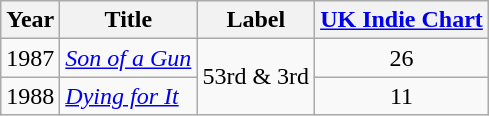<table class="wikitable">
<tr>
<th>Year</th>
<th>Title</th>
<th>Label</th>
<th><a href='#'>UK Indie Chart</a></th>
</tr>
<tr>
<td>1987</td>
<td><em><a href='#'>Son of a Gun</a></em></td>
<td rowspan="2">53rd & 3rd</td>
<td style="text-align:center;">26</td>
</tr>
<tr>
<td>1988</td>
<td><em><a href='#'>Dying for It</a></em></td>
<td style="text-align:center;">11</td>
</tr>
</table>
